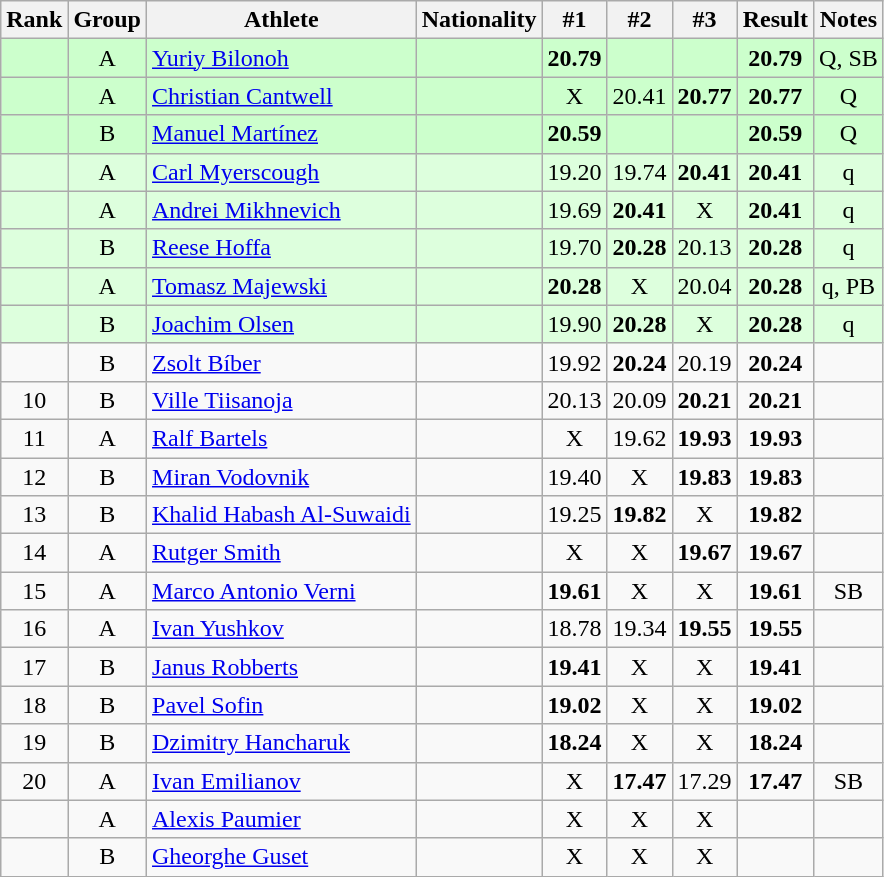<table class="wikitable sortable" style="text-align:center">
<tr>
<th>Rank</th>
<th>Group</th>
<th>Athlete</th>
<th>Nationality</th>
<th>#1</th>
<th>#2</th>
<th>#3</th>
<th>Result</th>
<th>Notes</th>
</tr>
<tr bgcolor=ccffcc>
<td></td>
<td>A</td>
<td align=left><a href='#'>Yuriy Bilonoh</a></td>
<td align=left></td>
<td><strong>20.79</strong></td>
<td></td>
<td></td>
<td><strong>20.79</strong></td>
<td>Q, SB</td>
</tr>
<tr bgcolor=ccffcc>
<td></td>
<td>A</td>
<td align=left><a href='#'>Christian Cantwell</a></td>
<td align=left></td>
<td>X</td>
<td>20.41</td>
<td><strong>20.77</strong></td>
<td><strong>20.77</strong></td>
<td>Q</td>
</tr>
<tr bgcolor=ccffcc>
<td></td>
<td>B</td>
<td align=left><a href='#'>Manuel Martínez</a></td>
<td align=left></td>
<td><strong>20.59</strong></td>
<td></td>
<td></td>
<td><strong>20.59</strong></td>
<td>Q</td>
</tr>
<tr bgcolor=ddffdd>
<td></td>
<td>A</td>
<td align=left><a href='#'>Carl Myerscough</a></td>
<td align=left></td>
<td>19.20</td>
<td>19.74</td>
<td><strong>20.41</strong></td>
<td><strong>20.41</strong></td>
<td>q</td>
</tr>
<tr bgcolor=ddffdd>
<td></td>
<td>A</td>
<td align=left><a href='#'>Andrei Mikhnevich</a></td>
<td align=left></td>
<td>19.69</td>
<td><strong>20.41</strong></td>
<td>X</td>
<td><strong>20.41</strong></td>
<td>q</td>
</tr>
<tr bgcolor=ddffdd>
<td></td>
<td>B</td>
<td align=left><a href='#'>Reese Hoffa</a></td>
<td align=left></td>
<td>19.70</td>
<td><strong>20.28</strong></td>
<td>20.13</td>
<td><strong>20.28</strong></td>
<td>q</td>
</tr>
<tr bgcolor=ddffdd>
<td></td>
<td>A</td>
<td align=left><a href='#'>Tomasz Majewski</a></td>
<td align=left></td>
<td><strong>20.28</strong></td>
<td>X</td>
<td>20.04</td>
<td><strong>20.28</strong></td>
<td>q, PB</td>
</tr>
<tr bgcolor=ddffdd>
<td></td>
<td>B</td>
<td align=left><a href='#'>Joachim Olsen</a></td>
<td align=left></td>
<td>19.90</td>
<td><strong>20.28</strong></td>
<td>X</td>
<td><strong>20.28</strong></td>
<td>q</td>
</tr>
<tr>
<td></td>
<td>B</td>
<td align=left><a href='#'>Zsolt Bíber</a></td>
<td align=left></td>
<td>19.92</td>
<td><strong>20.24</strong></td>
<td>20.19</td>
<td><strong>20.24</strong></td>
<td></td>
</tr>
<tr>
<td>10</td>
<td>B</td>
<td align=left><a href='#'>Ville Tiisanoja</a></td>
<td align=left></td>
<td>20.13</td>
<td>20.09</td>
<td><strong>20.21</strong></td>
<td><strong>20.21</strong></td>
<td></td>
</tr>
<tr>
<td>11</td>
<td>A</td>
<td align=left><a href='#'>Ralf Bartels</a></td>
<td align=left></td>
<td>X</td>
<td>19.62</td>
<td><strong>19.93</strong></td>
<td><strong>19.93</strong></td>
<td></td>
</tr>
<tr>
<td>12</td>
<td>B</td>
<td align=left><a href='#'>Miran Vodovnik</a></td>
<td align=left></td>
<td>19.40</td>
<td>X</td>
<td><strong>19.83</strong></td>
<td><strong>19.83</strong></td>
<td></td>
</tr>
<tr>
<td>13</td>
<td>B</td>
<td align=left><a href='#'>Khalid Habash Al-Suwaidi</a></td>
<td align=left></td>
<td>19.25</td>
<td><strong>19.82</strong></td>
<td>X</td>
<td><strong>19.82</strong></td>
<td></td>
</tr>
<tr>
<td>14</td>
<td>A</td>
<td align=left><a href='#'>Rutger Smith</a></td>
<td align=left></td>
<td>X</td>
<td>X</td>
<td><strong>19.67</strong></td>
<td><strong>19.67</strong></td>
<td></td>
</tr>
<tr>
<td>15</td>
<td>A</td>
<td align=left><a href='#'>Marco Antonio Verni</a></td>
<td align=left></td>
<td><strong>19.61</strong></td>
<td>X</td>
<td>X</td>
<td><strong>19.61</strong></td>
<td>SB</td>
</tr>
<tr>
<td>16</td>
<td>A</td>
<td align=left><a href='#'>Ivan Yushkov</a></td>
<td align=left></td>
<td>18.78</td>
<td>19.34</td>
<td><strong>19.55</strong></td>
<td><strong>19.55</strong></td>
<td></td>
</tr>
<tr>
<td>17</td>
<td>B</td>
<td align=left><a href='#'>Janus Robberts</a></td>
<td align=left></td>
<td><strong>19.41</strong></td>
<td>X</td>
<td>X</td>
<td><strong>19.41</strong></td>
<td></td>
</tr>
<tr>
<td>18</td>
<td>B</td>
<td align=left><a href='#'>Pavel Sofin</a></td>
<td align=left></td>
<td><strong>19.02</strong></td>
<td>X</td>
<td>X</td>
<td><strong>19.02</strong></td>
<td></td>
</tr>
<tr>
<td>19</td>
<td>B</td>
<td align=left><a href='#'>Dzimitry Hancharuk</a></td>
<td align=left></td>
<td><strong>18.24</strong></td>
<td>X</td>
<td>X</td>
<td><strong>18.24</strong></td>
<td></td>
</tr>
<tr>
<td>20</td>
<td>A</td>
<td align=left><a href='#'>Ivan Emilianov</a></td>
<td align=left></td>
<td>X</td>
<td><strong>17.47</strong></td>
<td>17.29</td>
<td><strong>17.47</strong></td>
<td>SB</td>
</tr>
<tr>
<td></td>
<td>A</td>
<td align=left><a href='#'>Alexis Paumier</a></td>
<td align=left></td>
<td>X</td>
<td>X</td>
<td>X</td>
<td><strong></strong></td>
<td></td>
</tr>
<tr>
<td></td>
<td>B</td>
<td align=left><a href='#'>Gheorghe Guset</a></td>
<td align=left></td>
<td>X</td>
<td>X</td>
<td>X</td>
<td><strong></strong></td>
<td></td>
</tr>
</table>
